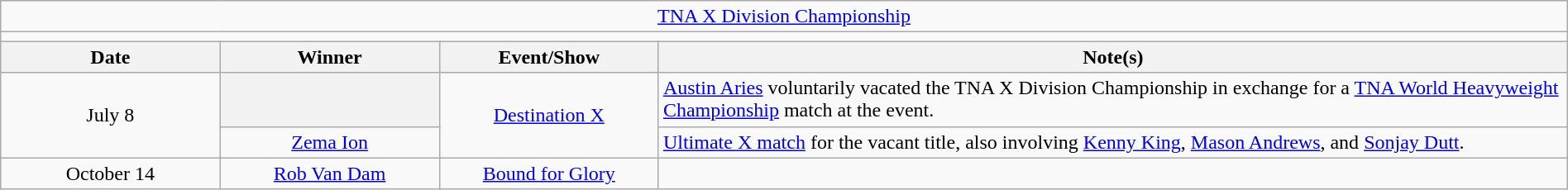<table class="wikitable" style="text-align:center; width:100%;">
<tr>
<td colspan="5"><a href='#'>TNA X Division Championship</a></td>
</tr>
<tr>
<td colspan="5"><strong></strong></td>
</tr>
<tr>
<th width="14%">Date</th>
<th width="14%">Winner</th>
<th width="14%">Event/Show</th>
<th width="58%">Note(s)</th>
</tr>
<tr>
<td rowspan=2>July 8</td>
<th></th>
<td rowspan=2><a href='#'>Destination X</a></td>
<td align=left><a href='#'>Austin Aries</a> voluntarily vacated the TNA X Division Championship in exchange for a <a href='#'>TNA World Heavyweight Championship</a> match at the event.</td>
</tr>
<tr>
<td><a href='#'>Zema Ion</a></td>
<td align=left><a href='#'>Ultimate X match</a> for the vacant title, also involving <a href='#'>Kenny King</a>, <a href='#'>Mason Andrews</a>, and <a href='#'>Sonjay Dutt</a>.</td>
</tr>
<tr>
<td>October 14</td>
<td><a href='#'>Rob Van Dam</a></td>
<td><a href='#'>Bound for Glory</a></td>
<td></td>
</tr>
</table>
